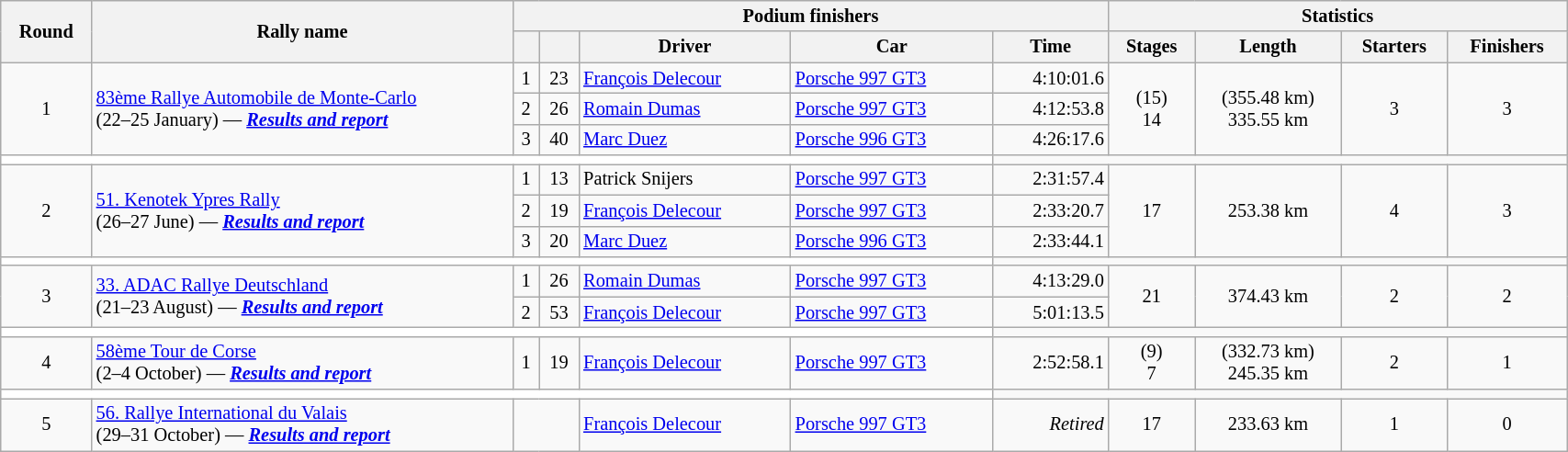<table class="wikitable" width=90% style="font-size:85%;">
<tr>
<th rowspan=2>Round</th>
<th style="width:22em" rowspan=2>Rally name</th>
<th colspan=5>Podium finishers</th>
<th colspan=4>Statistics</th>
</tr>
<tr>
<th></th>
<th></th>
<th>Driver</th>
<th>Car</th>
<th>Time</th>
<th>Stages</th>
<th>Length</th>
<th>Starters</th>
<th>Finishers</th>
</tr>
<tr>
<td rowspan=3 align=center>1</td>
<td rowspan=3> <a href='#'>83ème Rallye Automobile de Monte-Carlo</a><br>(22–25 January) — <strong><em><a href='#'>Results and report</a></em></strong></td>
<td align=center>1</td>
<td align=center>23</td>
<td> <a href='#'>François Delecour</a></td>
<td><a href='#'>Porsche 997 GT3</a></td>
<td align=right>4:10:01.6</td>
<td rowspan=3 align=center>(15)<br>14</td>
<td rowspan=3 align=center>(355.48 km)<br>335.55 km</td>
<td rowspan=3 align=center>3</td>
<td rowspan=3 align=center>3</td>
</tr>
<tr>
<td align=center>2</td>
<td align=center>26</td>
<td> <a href='#'>Romain Dumas</a></td>
<td><a href='#'>Porsche 997 GT3</a></td>
<td align=right>4:12:53.8</td>
</tr>
<tr>
<td align=center>3</td>
<td align=center>40</td>
<td> <a href='#'>Marc Duez</a></td>
<td><a href='#'>Porsche 996 GT3</a></td>
<td align=right>4:26:17.6</td>
</tr>
<tr style="background:white;">
<td colspan="6"></td>
</tr>
<tr>
<td rowspan=3 align=center>2</td>
<td rowspan=3> <a href='#'>51. Kenotek Ypres Rally</a><br>(26–27 June) — <strong><em><a href='#'>Results and report</a></em></strong></td>
<td align=center>1</td>
<td align=center>13</td>
<td> Patrick Snijers</td>
<td><a href='#'>Porsche 997 GT3</a></td>
<td align=right>2:31:57.4</td>
<td rowspan=3 align=center>17</td>
<td rowspan=3 align=center>253.38 km</td>
<td rowspan=3 align=center>4</td>
<td rowspan=3 align=center>3</td>
</tr>
<tr>
<td align=center>2</td>
<td align=center>19</td>
<td> <a href='#'>François Delecour</a></td>
<td><a href='#'>Porsche 997 GT3</a></td>
<td align=right>2:33:20.7</td>
</tr>
<tr>
<td align=center>3</td>
<td align=center>20</td>
<td> <a href='#'>Marc Duez</a></td>
<td><a href='#'>Porsche 996 GT3</a></td>
<td align=right>2:33:44.1</td>
</tr>
<tr style="background:white;">
<td colspan="6"></td>
</tr>
<tr>
<td rowspan=2 align=center>3</td>
<td rowspan=2> <a href='#'>33. ADAC Rallye Deutschland</a><br>(21–23 August) — <strong><em><a href='#'>Results and report</a></em></strong></td>
<td align=center>1</td>
<td align=center>26</td>
<td> <a href='#'>Romain Dumas</a></td>
<td><a href='#'>Porsche 997 GT3</a></td>
<td align=right>4:13:29.0</td>
<td rowspan=2 align=center>21</td>
<td rowspan=2 align=center>374.43 km</td>
<td rowspan=2 align=center>2</td>
<td rowspan=2 align=center>2</td>
</tr>
<tr>
<td align=center>2</td>
<td align=center>53</td>
<td> <a href='#'>François Delecour</a></td>
<td><a href='#'>Porsche 997 GT3</a></td>
<td align=right>5:01:13.5</td>
</tr>
<tr style="background:white;">
<td colspan="6"></td>
</tr>
<tr>
<td align=center>4</td>
<td> <a href='#'>58ème Tour de Corse</a><br>(2–4 October) — <strong><em><a href='#'>Results and report</a></em></strong></td>
<td align=center>1</td>
<td align=center>19</td>
<td> <a href='#'>François Delecour</a></td>
<td><a href='#'>Porsche 997 GT3</a></td>
<td align=right>2:52:58.1</td>
<td align=center>(9)<br>7</td>
<td align=center>(332.73 km)<br>245.35 km</td>
<td align=center>2</td>
<td align=center>1</td>
</tr>
<tr style="background:white;">
<td colspan="6"></td>
</tr>
<tr>
<td align=center>5</td>
<td> <a href='#'>56. Rallye International du Valais</a><br>(29–31 October) — <strong><em><a href='#'>Results and report</a></em></strong></td>
<td align=center colspan=2></td>
<td> <a href='#'>François Delecour</a></td>
<td><a href='#'>Porsche 997 GT3</a></td>
<td align=right><em>Retired</em></td>
<td align=center>17</td>
<td align=center>233.63 km</td>
<td align=center>1</td>
<td align=center>0</td>
</tr>
</table>
